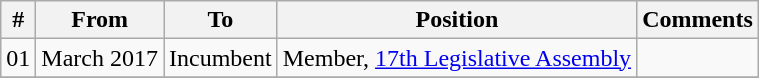<table class="wikitable sortable">
<tr>
<th>#</th>
<th>From</th>
<th>To</th>
<th>Position</th>
<th>Comments</th>
</tr>
<tr>
<td>01</td>
<td>March 2017</td>
<td>Incumbent</td>
<td>Member, <a href='#'>17th Legislative Assembly</a></td>
<td></td>
</tr>
<tr>
</tr>
</table>
